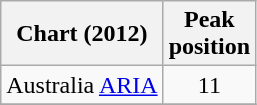<table class="wikitable">
<tr>
<th align="left">Chart (2012)</th>
<th align="center">Peak<br>position</th>
</tr>
<tr>
<td align="left">Australia <a href='#'>ARIA</a></td>
<td align="center">11</td>
</tr>
<tr>
</tr>
</table>
